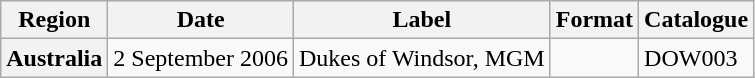<table class="wikitable plainrowheaders">
<tr>
<th>Region</th>
<th>Date</th>
<th>Label</th>
<th>Format</th>
<th>Catalogue</th>
</tr>
<tr>
<th scope="row">Australia</th>
<td>2 September 2006</td>
<td>Dukes of Windsor, MGM</td>
<td></td>
<td>DOW003</td>
</tr>
</table>
